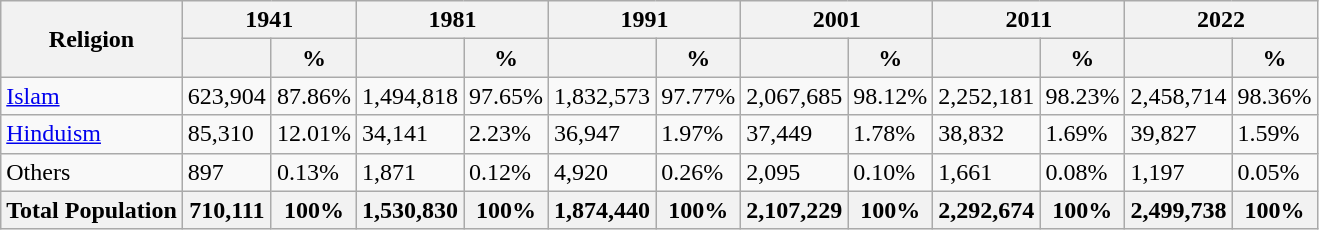<table class="wikitable sortable">
<tr>
<th rowspan="2">Religion</th>
<th colspan="2">1941</th>
<th colspan="2">1981</th>
<th colspan="2">1991</th>
<th colspan="2">2001</th>
<th colspan="2">2011</th>
<th colspan="2">2022</th>
</tr>
<tr>
<th></th>
<th>%</th>
<th></th>
<th>%</th>
<th></th>
<th>%</th>
<th></th>
<th>%</th>
<th></th>
<th>%</th>
<th></th>
<th>%</th>
</tr>
<tr>
<td><a href='#'>Islam</a> </td>
<td>623,904</td>
<td>87.86%</td>
<td>1,494,818</td>
<td>97.65%</td>
<td>1,832,573</td>
<td>97.77%</td>
<td>2,067,685</td>
<td>98.12%</td>
<td>2,252,181</td>
<td>98.23%</td>
<td>2,458,714</td>
<td>98.36%</td>
</tr>
<tr>
<td><a href='#'>Hinduism</a> </td>
<td>85,310</td>
<td>12.01%</td>
<td>34,141</td>
<td>2.23%</td>
<td>36,947</td>
<td>1.97%</td>
<td>37,449</td>
<td>1.78%</td>
<td>38,832</td>
<td>1.69%</td>
<td>39,827</td>
<td>1.59%</td>
</tr>
<tr>
<td>Others </td>
<td>897</td>
<td>0.13%</td>
<td>1,871</td>
<td>0.12%</td>
<td>4,920</td>
<td>0.26%</td>
<td>2,095</td>
<td>0.10%</td>
<td>1,661</td>
<td>0.08%</td>
<td>1,197</td>
<td>0.05%</td>
</tr>
<tr>
<th>Total Population</th>
<th>710,111</th>
<th>100%</th>
<th><strong>1,530,830</strong></th>
<th>100%</th>
<th>1,874,440</th>
<th>100%</th>
<th>2,107,229</th>
<th>100%</th>
<th>2,292,674</th>
<th>100%</th>
<th>2,499,738</th>
<th>100%</th>
</tr>
</table>
